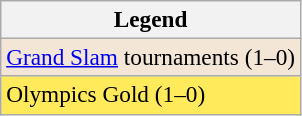<table class=wikitable style=font-size:97%>
<tr>
<th>Legend</th>
</tr>
<tr bgcolor=f3e6d7>
<td><a href='#'>Grand Slam</a> tournaments (1–0)</td>
</tr>
<tr bgcolor=#ffea5c>
<td>Olympics Gold (1–0)</td>
</tr>
</table>
